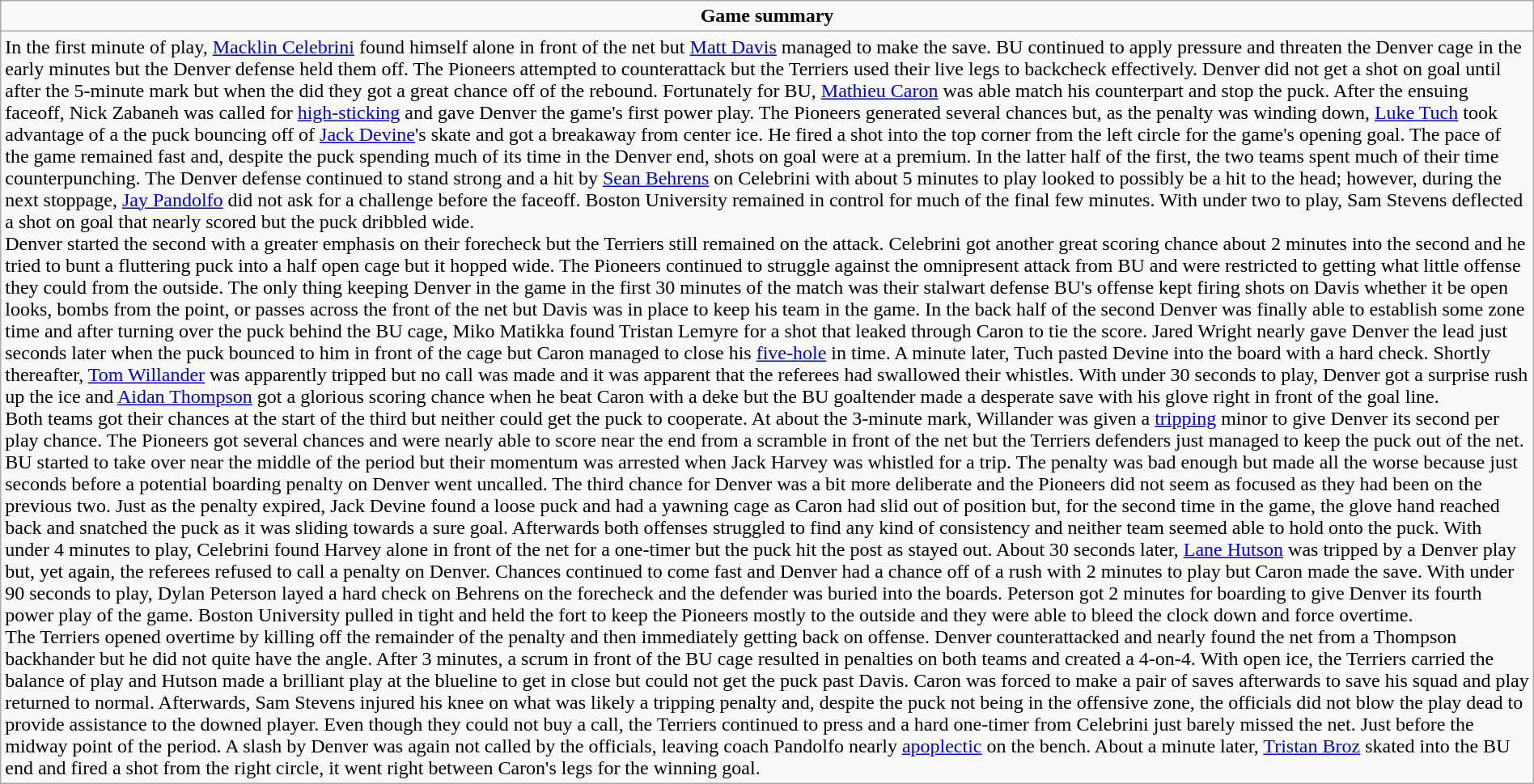<table role="presentation" class="wikitable mw-collapsible autocollapse" width=100%>
<tr>
<td align=center><strong>Game summary</strong></td>
</tr>
<tr>
<td>In the first minute of play, <a href='#'>Macklin Celebrini</a> found himself alone in front of the net but <a href='#'>Matt Davis</a> managed to make the save. BU continued to apply pressure and threaten the Denver cage in the early minutes but the Denver defense held them off. The Pioneers attempted to counterattack but the Terriers used their live legs to backcheck effectively. Denver did not get a shot on goal until after the 5-minute mark but when the did they got a great chance off of the rebound. Fortunately for BU, <a href='#'>Mathieu Caron</a> was able match his counterpart and stop the puck. After the ensuing faceoff, Nick Zabaneh was called for <a href='#'>high-sticking</a> and gave Denver the game's first power play. The Pioneers generated several chances but, as the penalty was winding down, <a href='#'>Luke Tuch</a> took advantage of a the puck bouncing off of <a href='#'>Jack Devine</a>'s skate and got a breakaway from center ice. He fired a shot into the top corner from the left circle for the game's opening goal. The pace of the game remained fast and, despite the puck spending much of its time in the Denver end, shots on goal were at a premium. In the latter half of the first, the two teams spent much of their time counterpunching. The Denver defense continued to stand strong and a hit by <a href='#'>Sean Behrens</a> on Celebrini with about 5 minutes to play looked to possibly be a hit to the head; however, during the next stoppage, <a href='#'>Jay Pandolfo</a> did not ask for a challenge before the faceoff. Boston University remained in control for much of the final few minutes. With under two to play, Sam Stevens deflected a shot on goal that nearly scored but the puck dribbled wide.<br>Denver started the second with a greater emphasis on their forecheck but the Terriers still remained on the attack. Celebrini got another great scoring chance about 2 minutes into the second and he tried to bunt a fluttering puck into a half open cage but it hopped wide. The Pioneers continued to struggle against the omnipresent attack from BU and were restricted to getting what little offense they could from the outside. The only thing keeping Denver in the game in the first 30 minutes of the match was their stalwart defense BU's offense kept firing shots on Davis whether it be open looks, bombs from the point, or passes across the front of the net but Davis was in place to keep his team in the game. In the back half of the second Denver was finally able to establish some zone time and after turning over the puck behind the BU cage, Miko Matikka found Tristan Lemyre for a shot that leaked through Caron to tie the score. Jared Wright nearly gave Denver the lead just seconds later when the puck bounced to him in front of the cage but Caron managed to close his <a href='#'>five-hole</a> in time. A minute later, Tuch pasted Devine into the board with a hard check. Shortly thereafter, <a href='#'>Tom Willander</a> was apparently tripped but no call was made and it was apparent that the referees had swallowed their whistles. With under 30 seconds to play, Denver got a surprise rush up the ice and <a href='#'>Aidan Thompson</a> got a glorious scoring chance when he beat Caron with a deke but the BU goaltender made a desperate save with his glove right in front of the goal line.<br>Both teams got their chances at the start of the third but neither could get the puck to cooperate. At about the 3-minute mark, Willander was given a <a href='#'>tripping</a> minor to give Denver its second per play chance. The Pioneers got several chances and were nearly able to score near the end from a scramble in front of the net but the Terriers defenders just managed to keep the puck out of the net. BU started to take over near the middle of the period but their momentum was arrested when Jack Harvey was whistled for a trip. The penalty was bad enough but made all the worse because just seconds before a potential boarding penalty on Denver went uncalled. The third chance for Denver was a bit more deliberate and the Pioneers did not seem as focused as they had been on the previous two. Just as the penalty expired, Jack Devine found a loose puck and had a yawning cage as Caron had slid out of position but, for the second time in the game, the glove hand reached back and snatched the puck as it was sliding towards a sure goal. Afterwards both offenses struggled to find any kind of consistency and neither team seemed able to hold onto the puck. With under 4 minutes to play, Celebrini found Harvey alone in front of the net for a one-timer but the puck hit the post as stayed out. About 30 seconds later, <a href='#'>Lane Hutson</a> was tripped by a Denver play but, yet again, the referees refused to call a penalty on Denver. Chances continued to come fast and Denver had a chance off of a rush with 2 minutes to play but Caron made the save. With under 90 seconds to play, Dylan Peterson layed a hard check on Behrens on the forecheck and the defender was buried into the boards. Peterson got 2 minutes for boarding to give Denver its fourth power play of the game. Boston University pulled in tight and held the fort to keep the Pioneers mostly to the outside and they were able to bleed the clock down and force overtime.<br>The Terriers opened overtime by killing off the remainder of the penalty and then immediately getting back on offense. Denver counterattacked and nearly found the net from a Thompson backhander but he did not quite have the angle. After 3 minutes, a scrum in front of the BU cage resulted in penalties on both teams and created a 4-on-4. With open ice, the Terriers carried the balance of play and Hutson made a brilliant play at the blueline to get in close but could not get the puck past Davis. Caron was forced to make a pair of saves afterwards to save his squad and play returned to normal. Afterwards, Sam Stevens injured his knee on what was likely a tripping penalty and, despite the puck not being in the offensive zone, the officials did not blow the play dead to provide assistance to the downed player. Even though they could not buy a call, the Terriers continued to press and a hard one-timer from Celebrini just barely missed the net. Just before the midway point of the period. A slash by Denver was again not called by the officials, leaving coach Pandolfo nearly <a href='#'>apoplectic</a> on the bench. About a minute later, <a href='#'>Tristan Broz</a> skated into the BU end and fired a shot from the right circle, it went right between Caron's legs for the winning goal.</td>
</tr>
</table>
